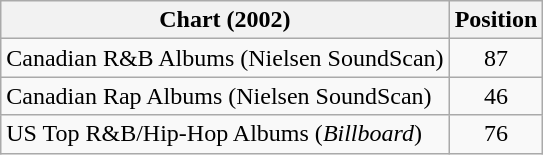<table class="wikitable plainrowheaders">
<tr>
<th>Chart (2002)</th>
<th>Position</th>
</tr>
<tr>
<td>Canadian R&B Albums (Nielsen SoundScan)</td>
<td style="text-align:center;">87</td>
</tr>
<tr>
<td>Canadian Rap Albums (Nielsen SoundScan)</td>
<td style="text-align:center;">46</td>
</tr>
<tr>
<td>US Top R&B/Hip-Hop Albums (<em>Billboard</em>)</td>
<td style="text-align:center;">76</td>
</tr>
</table>
